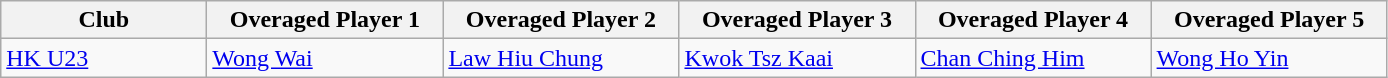<table class="wikitable">
<tr>
<th style="width:130px;">Club</th>
<th style="width:150px;">Overaged Player 1</th>
<th style="width:150px;">Overaged Player 2</th>
<th style="width:150px;">Overaged Player 3</th>
<th style="width:150px;">Overaged Player 4</th>
<th style="width:150px;">Overaged Player 5</th>
</tr>
<tr>
<td><a href='#'>HK U23</a></td>
<td> <a href='#'>Wong Wai</a></td>
<td> <a href='#'>Law Hiu Chung</a></td>
<td> <a href='#'>Kwok Tsz Kaai</a></td>
<td> <a href='#'>Chan Ching Him</a></td>
<td> <a href='#'>Wong Ho Yin</a></td>
</tr>
</table>
